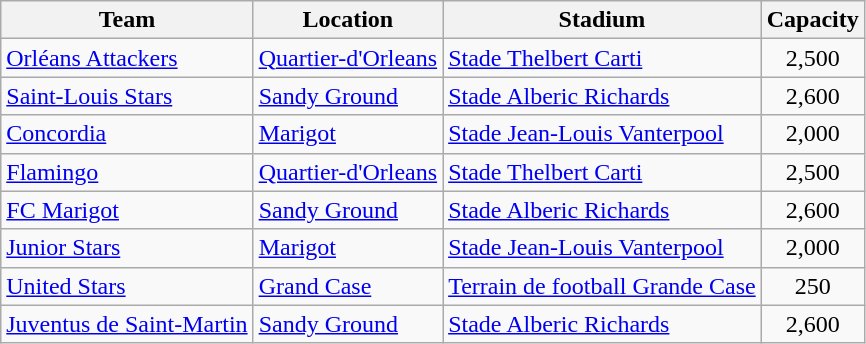<table class="wikitable sortable">
<tr>
<th>Team</th>
<th>Location</th>
<th>Stadium</th>
<th>Capacity</th>
</tr>
<tr>
<td><a href='#'>Orléans Attackers</a></td>
<td><a href='#'>Quartier-d'Orleans</a></td>
<td><a href='#'>Stade Thelbert Carti</a></td>
<td style="text-align:center;">2,500</td>
</tr>
<tr>
<td><a href='#'>Saint-Louis Stars</a></td>
<td><a href='#'>Sandy Ground</a></td>
<td><a href='#'>Stade Alberic Richards</a></td>
<td style="text-align:center;">2,600</td>
</tr>
<tr>
<td><a href='#'>Concordia</a></td>
<td><a href='#'>Marigot</a></td>
<td><a href='#'>Stade Jean-Louis Vanterpool</a></td>
<td style="text-align:center;">2,000</td>
</tr>
<tr>
<td><a href='#'>Flamingo</a></td>
<td><a href='#'>Quartier-d'Orleans</a></td>
<td><a href='#'>Stade Thelbert Carti</a></td>
<td style="text-align:center;">2,500</td>
</tr>
<tr>
<td><a href='#'>FC Marigot</a></td>
<td><a href='#'>Sandy Ground</a></td>
<td><a href='#'>Stade Alberic Richards</a></td>
<td style="text-align:center;">2,600</td>
</tr>
<tr>
<td><a href='#'>Junior Stars</a></td>
<td><a href='#'>Marigot</a></td>
<td><a href='#'>Stade Jean-Louis Vanterpool</a></td>
<td style="text-align:center;">2,000</td>
</tr>
<tr>
<td><a href='#'>United Stars</a></td>
<td><a href='#'>Grand Case</a></td>
<td><a href='#'>Terrain de football Grande Case</a></td>
<td style="text-align:center;">250</td>
</tr>
<tr>
<td><a href='#'>Juventus de Saint-Martin</a></td>
<td><a href='#'>Sandy Ground</a></td>
<td><a href='#'>Stade Alberic Richards</a></td>
<td style="text-align:center;">2,600</td>
</tr>
</table>
